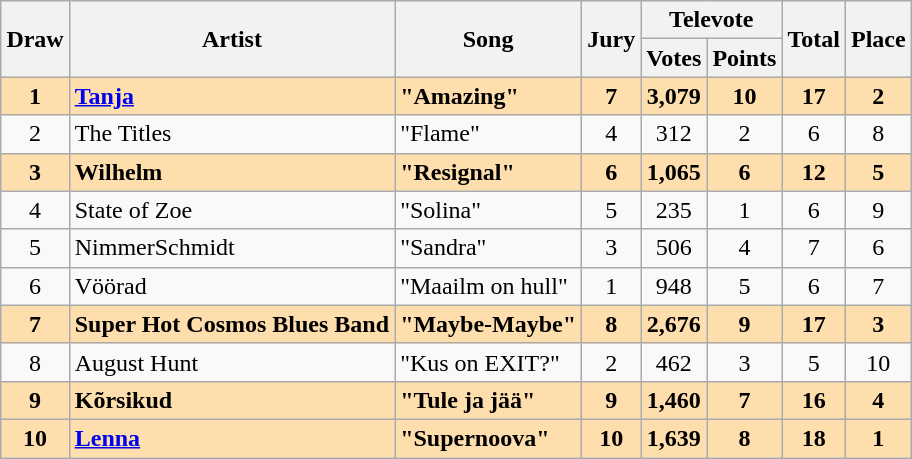<table class="sortable wikitable" style="margin: 1em auto 1em auto; text-align:center;">
<tr>
<th rowspan="2">Draw</th>
<th rowspan="2">Artist</th>
<th rowspan="2">Song</th>
<th rowspan="2">Jury</th>
<th colspan="2">Televote</th>
<th rowspan="2">Total</th>
<th rowspan="2">Place</th>
</tr>
<tr>
<th>Votes</th>
<th>Points</th>
</tr>
<tr style="font-weight:bold; background:navajowhite;">
<td>1</td>
<td align="left"><a href='#'>Tanja</a></td>
<td align="left">"Amazing"</td>
<td>7</td>
<td>3,079</td>
<td>10</td>
<td>17</td>
<td>2</td>
</tr>
<tr>
<td>2</td>
<td align="left">The Titles</td>
<td align="left">"Flame"</td>
<td>4</td>
<td>312</td>
<td>2</td>
<td>6</td>
<td>8</td>
</tr>
<tr style="font-weight:bold; background:navajowhite;">
<td>3</td>
<td align="left">Wilhelm</td>
<td align="left">"Resignal"</td>
<td>6</td>
<td>1,065</td>
<td>6</td>
<td>12</td>
<td>5</td>
</tr>
<tr>
<td>4</td>
<td align="left">State of Zoe</td>
<td align="left">"Solina"</td>
<td>5</td>
<td>235</td>
<td>1</td>
<td>6</td>
<td>9</td>
</tr>
<tr>
<td>5</td>
<td align="left">NimmerSchmidt</td>
<td align="left">"Sandra"</td>
<td>3</td>
<td>506</td>
<td>4</td>
<td>7</td>
<td>6</td>
</tr>
<tr>
<td>6</td>
<td align="left">Vöörad</td>
<td align="left">"Maailm on hull"</td>
<td>1</td>
<td>948</td>
<td>5</td>
<td>6</td>
<td>7</td>
</tr>
<tr style="font-weight:bold; background:navajowhite;">
<td>7</td>
<td align="left">Super Hot Cosmos Blues Band</td>
<td align="left">"Maybe-Maybe"</td>
<td>8</td>
<td>2,676</td>
<td>9</td>
<td>17</td>
<td>3</td>
</tr>
<tr>
<td>8</td>
<td align="left">August Hunt</td>
<td align="left">"Kus on EXIT?"</td>
<td>2</td>
<td>462</td>
<td>3</td>
<td>5</td>
<td>10</td>
</tr>
<tr style="font-weight:bold; background:navajowhite;">
<td>9</td>
<td align="left">Kõrsikud</td>
<td align="left">"Tule ja jää"</td>
<td>9</td>
<td>1,460</td>
<td>7</td>
<td>16</td>
<td>4</td>
</tr>
<tr style="font-weight:bold; background:navajowhite;">
<td>10</td>
<td align="left"><a href='#'>Lenna</a></td>
<td align="left">"Supernoova"</td>
<td>10</td>
<td>1,639</td>
<td>8</td>
<td>18</td>
<td>1</td>
</tr>
</table>
